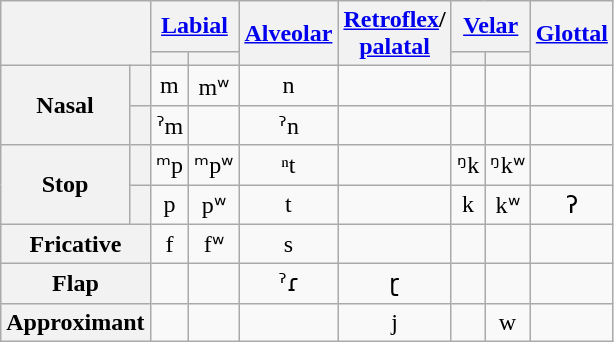<table class="wikitable IPA">
<tr>
<th colspan="2" rowspan="2"></th>
<th colspan="2"><a href='#'>Labial</a></th>
<th rowspan="2"><a href='#'>Alveolar</a></th>
<th rowspan="2"><a href='#'>Retroflex</a>/<br><a href='#'>palatal</a></th>
<th colspan="2"><a href='#'>Velar</a></th>
<th rowspan="2"><a href='#'>Glottal</a></th>
</tr>
<tr align="center">
<th></th>
<th></th>
<th></th>
<th></th>
</tr>
<tr align="center">
<th rowspan="2">Nasal</th>
<th></th>
<td>m</td>
<td>mʷ</td>
<td>n</td>
<td></td>
<td></td>
<td></td>
<td></td>
</tr>
<tr align="center">
<th></th>
<td>ˀm</td>
<td></td>
<td>ˀn</td>
<td></td>
<td></td>
<td></td>
<td></td>
</tr>
<tr align="center">
<th rowspan="2">Stop</th>
<th></th>
<td>ᵐp</td>
<td>ᵐpʷ</td>
<td>ⁿt</td>
<td></td>
<td>ᵑk</td>
<td>ᵑkʷ</td>
<td></td>
</tr>
<tr align="center">
<th></th>
<td>p</td>
<td>pʷ</td>
<td>t</td>
<td></td>
<td>k</td>
<td>kʷ</td>
<td>ʔ</td>
</tr>
<tr align="center">
<th colspan="2">Fricative</th>
<td>f</td>
<td>fʷ</td>
<td>s</td>
<td></td>
<td></td>
<td></td>
<td></td>
</tr>
<tr align="center">
<th colspan="2">Flap</th>
<td></td>
<td></td>
<td>ˀɾ</td>
<td>ɽ</td>
<td></td>
<td></td>
<td></td>
</tr>
<tr align="center">
<th colspan="2">Approximant</th>
<td></td>
<td></td>
<td></td>
<td>j</td>
<td></td>
<td>w</td>
<td></td>
</tr>
</table>
